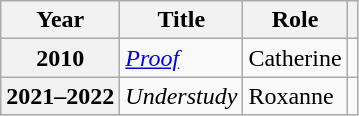<table class="wikitable sortable plainrowheaders">
<tr>
<th scope="col">Year</th>
<th scope="col">Title</th>
<th scope="col">Role</th>
<th scope="col" class="unsortable"></th>
</tr>
<tr>
<th scope="row">2010</th>
<td><em><a href='#'>Proof</a></em></td>
<td>Catherine</td>
<td></td>
</tr>
<tr>
<th scope="row">2021–2022</th>
<td><em>Understudy</em></td>
<td>Roxanne</td>
<td></td>
</tr>
</table>
